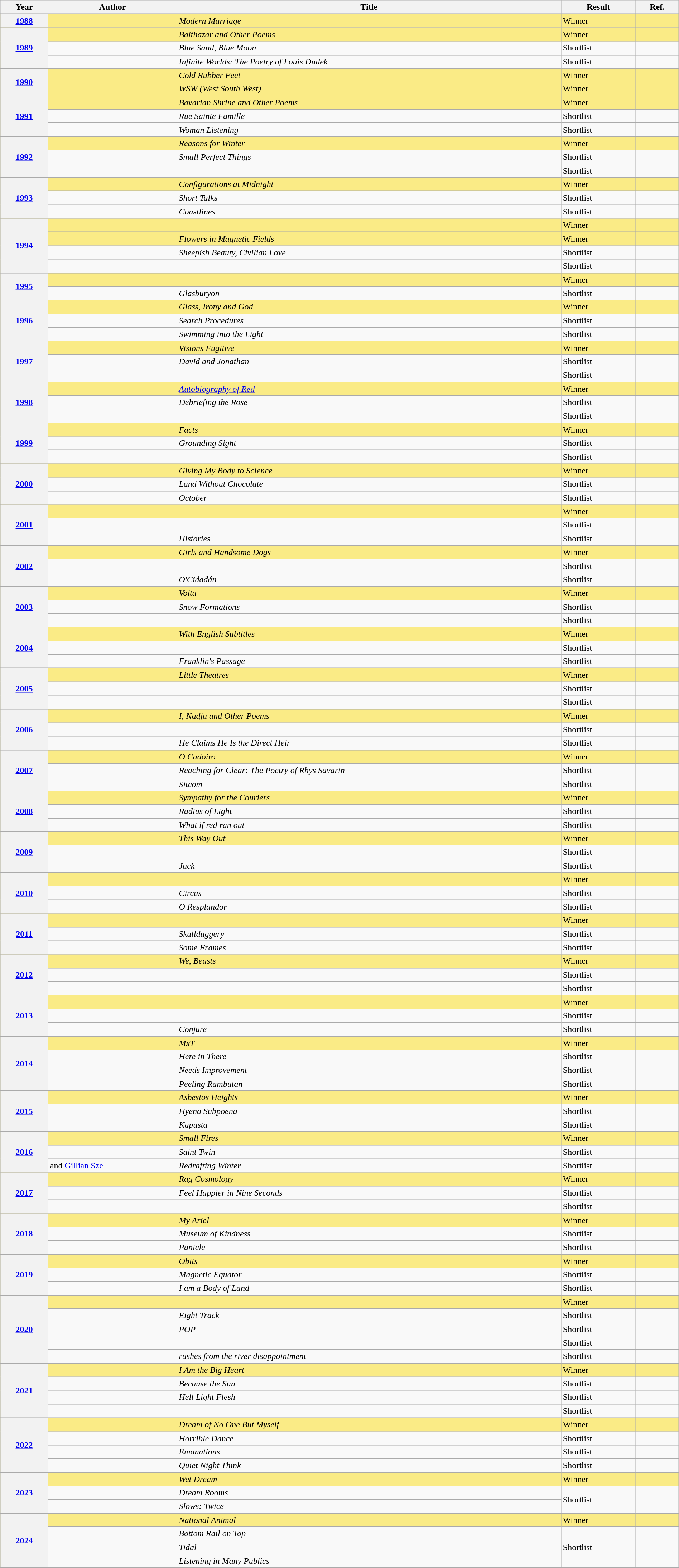<table class="wikitable sortable mw-collapsible" width=100%>
<tr>
<th>Year</th>
<th>Author</th>
<th>Title</th>
<th>Result</th>
<th>Ref.</th>
</tr>
<tr style="background:#FAEB86">
<th><a href='#'>1988</a></th>
<td></td>
<td><em>Modern Marriage</em></td>
<td>Winner</td>
<td></td>
</tr>
<tr style="background:#FAEB86">
<th rowspan="3"><a href='#'>1989</a></th>
<td></td>
<td><em>Balthazar and Other Poems</em></td>
<td>Winner</td>
<td></td>
</tr>
<tr>
<td></td>
<td><em>Blue Sand, Blue Moon</em></td>
<td>Shortlist</td>
<td></td>
</tr>
<tr>
<td></td>
<td><em>Infinite Worlds: The Poetry of Louis Dudek</em></td>
<td>Shortlist</td>
<td></td>
</tr>
<tr style="background:#FAEB86">
<th rowspan="2"><a href='#'>1990</a></th>
<td></td>
<td><em>Cold Rubber Feet</em></td>
<td>Winner</td>
<td></td>
</tr>
<tr style="background:#FAEB86">
<td></td>
<td><em>WSW (West South West)</em></td>
<td>Winner</td>
<td></td>
</tr>
<tr style="background:#FAEB86">
<th rowspan="3"><a href='#'>1991</a></th>
<td></td>
<td><em>Bavarian Shrine and Other Poems</em></td>
<td>Winner</td>
<td></td>
</tr>
<tr>
<td></td>
<td><em>Rue Sainte Famille</em></td>
<td>Shortlist</td>
<td></td>
</tr>
<tr>
<td></td>
<td><em>Woman Listening</em></td>
<td>Shortlist</td>
<td></td>
</tr>
<tr style="background:#FAEB86">
<th rowspan="3"><a href='#'>1992</a></th>
<td></td>
<td><em>Reasons for Winter</em></td>
<td>Winner</td>
<td></td>
</tr>
<tr>
<td></td>
<td><em>Small Perfect Things</em></td>
<td>Shortlist</td>
<td></td>
</tr>
<tr>
<td></td>
<td></td>
<td>Shortlist</td>
<td></td>
</tr>
<tr style="background:#FAEB86">
<th rowspan="3"><a href='#'>1993</a></th>
<td></td>
<td><em>Configurations at Midnight</em></td>
<td>Winner</td>
<td></td>
</tr>
<tr>
<td></td>
<td><em>Short Talks</em></td>
<td>Shortlist</td>
<td></td>
</tr>
<tr>
<td></td>
<td><em>Coastlines</em></td>
<td>Shortlist</td>
<td></td>
</tr>
<tr style="background:#FAEB86">
<th rowspan="4"><a href='#'>1994</a></th>
<td></td>
<td><em></em></td>
<td>Winner</td>
<td></td>
</tr>
<tr style="background:#FAEB86">
<td></td>
<td><em>Flowers in Magnetic Fields</em></td>
<td>Winner</td>
<td></td>
</tr>
<tr>
<td></td>
<td><em>Sheepish Beauty, Civilian Love</em></td>
<td>Shortlist</td>
<td></td>
</tr>
<tr>
<td></td>
<td></td>
<td>Shortlist</td>
<td></td>
</tr>
<tr style="background:#FAEB86">
<th rowspan="2"><a href='#'>1995</a></th>
<td></td>
<td><em></em></td>
<td>Winner</td>
<td></td>
</tr>
<tr>
<td></td>
<td><em>Glasburyon</em></td>
<td>Shortlist</td>
<td></td>
</tr>
<tr style="background:#FAEB86">
<th rowspan="3"><a href='#'>1996</a></th>
<td></td>
<td><em>Glass, Irony and God</em></td>
<td>Winner</td>
<td></td>
</tr>
<tr>
<td></td>
<td><em>Search Procedures</em></td>
<td>Shortlist</td>
<td></td>
</tr>
<tr>
<td></td>
<td><em>Swimming into the Light</em></td>
<td>Shortlist</td>
<td></td>
</tr>
<tr style="background:#FAEB86">
<th rowspan="3"><a href='#'>1997</a></th>
<td></td>
<td><em>Visions Fugitive</em></td>
<td>Winner</td>
<td></td>
</tr>
<tr>
<td></td>
<td><em>David and Jonathan</em></td>
<td>Shortlist</td>
<td></td>
</tr>
<tr>
<td></td>
<td></td>
<td>Shortlist</td>
<td></td>
</tr>
<tr style="background:#FAEB86">
<th rowspan="3"><a href='#'>1998</a></th>
<td></td>
<td><em><a href='#'>Autobiography of Red</a></em></td>
<td>Winner</td>
<td></td>
</tr>
<tr>
<td></td>
<td><em>Debriefing the Rose</em></td>
<td>Shortlist</td>
<td></td>
</tr>
<tr>
<td></td>
<td></td>
<td>Shortlist</td>
<td></td>
</tr>
<tr style="background:#FAEB86">
<th rowspan="3"><a href='#'>1999</a></th>
<td></td>
<td><em>Facts</em></td>
<td>Winner</td>
<td></td>
</tr>
<tr>
<td></td>
<td><em>Grounding Sight</em></td>
<td>Shortlist</td>
<td></td>
</tr>
<tr>
<td></td>
<td></td>
<td>Shortlist</td>
<td></td>
</tr>
<tr style="background:#FAEB86">
<th rowspan="3"><a href='#'>2000</a></th>
<td></td>
<td><em>Giving My Body to Science</em></td>
<td>Winner</td>
<td></td>
</tr>
<tr>
<td></td>
<td><em>Land Without Chocolate</em></td>
<td>Shortlist</td>
<td></td>
</tr>
<tr>
<td></td>
<td><em>October</em></td>
<td>Shortlist</td>
<td></td>
</tr>
<tr style="background:#FAEB86">
<th rowspan="3"><a href='#'>2001</a></th>
<td></td>
<td><em></em></td>
<td>Winner</td>
<td></td>
</tr>
<tr>
<td></td>
<td></td>
<td>Shortlist</td>
<td></td>
</tr>
<tr>
<td></td>
<td><em>Histories</em></td>
<td>Shortlist</td>
<td></td>
</tr>
<tr style="background:#FAEB86">
<th rowspan="3"><a href='#'>2002</a></th>
<td></td>
<td><em>Girls and Handsome Dogs</em></td>
<td>Winner</td>
<td></td>
</tr>
<tr>
<td></td>
<td></td>
<td>Shortlist</td>
<td></td>
</tr>
<tr>
<td></td>
<td><em>O'Cidadán</em></td>
<td>Shortlist</td>
<td></td>
</tr>
<tr style="background:#FAEB86">
<th rowspan="3"><a href='#'>2003</a></th>
<td></td>
<td><em>Volta</em></td>
<td>Winner</td>
<td></td>
</tr>
<tr>
<td></td>
<td><em>Snow Formations</em></td>
<td>Shortlist</td>
<td></td>
</tr>
<tr>
<td></td>
<td></td>
<td>Shortlist</td>
<td></td>
</tr>
<tr style="background:#FAEB86">
<th rowspan="3"><a href='#'>2004</a></th>
<td></td>
<td><em>With English Subtitles</em></td>
<td>Winner</td>
<td></td>
</tr>
<tr>
<td></td>
<td></td>
<td>Shortlist</td>
<td></td>
</tr>
<tr>
<td></td>
<td><em>Franklin's Passage</em></td>
<td>Shortlist</td>
<td></td>
</tr>
<tr style="background:#FAEB86">
<th rowspan="3"><a href='#'>2005</a></th>
<td></td>
<td><em>Little Theatres</em></td>
<td>Winner</td>
<td></td>
</tr>
<tr>
<td></td>
<td></td>
<td>Shortlist</td>
<td></td>
</tr>
<tr>
<td></td>
<td></td>
<td>Shortlist</td>
<td></td>
</tr>
<tr style="background:#FAEB86">
<th rowspan="3"><a href='#'>2006</a></th>
<td></td>
<td><em>I, Nadja and Other Poems</em></td>
<td>Winner</td>
<td></td>
</tr>
<tr>
<td></td>
<td></td>
<td>Shortlist</td>
<td></td>
</tr>
<tr>
<td></td>
<td><em>He Claims He Is the Direct Heir</em></td>
<td>Shortlist</td>
<td></td>
</tr>
<tr style="background:#FAEB86">
<th rowspan="3"><a href='#'>2007</a></th>
<td></td>
<td><em>O Cadoiro</em></td>
<td>Winner</td>
<td></td>
</tr>
<tr>
<td></td>
<td><em>Reaching for Clear: The Poetry of Rhys Savarin</em></td>
<td>Shortlist</td>
<td></td>
</tr>
<tr>
<td></td>
<td><em>Sitcom</em></td>
<td>Shortlist</td>
<td></td>
</tr>
<tr style="background:#FAEB86">
<th rowspan="3"><a href='#'>2008</a></th>
<td></td>
<td><em>Sympathy for the Couriers</em></td>
<td>Winner</td>
<td></td>
</tr>
<tr>
<td></td>
<td><em>Radius of Light</em></td>
<td>Shortlist</td>
<td></td>
</tr>
<tr>
<td></td>
<td><em>What if red ran out</em></td>
<td>Shortlist</td>
<td></td>
</tr>
<tr style="background:#FAEB86">
<th rowspan="3"><a href='#'>2009</a></th>
<td></td>
<td><em>This Way Out</em></td>
<td>Winner</td>
<td></td>
</tr>
<tr>
<td></td>
<td></td>
<td>Shortlist</td>
<td></td>
</tr>
<tr>
<td></td>
<td><em>Jack</em></td>
<td>Shortlist</td>
<td></td>
</tr>
<tr style="background:#FAEB86">
<th rowspan="3"><a href='#'>2010</a></th>
<td></td>
<td><em></em></td>
<td>Winner</td>
<td></td>
</tr>
<tr>
<td></td>
<td><em>Circus</em></td>
<td>Shortlist</td>
<td></td>
</tr>
<tr>
<td></td>
<td><em>O Resplandor</em></td>
<td>Shortlist</td>
<td></td>
</tr>
<tr style="background:#FAEB86">
<th rowspan="3"><a href='#'>2011</a></th>
<td></td>
<td><em></em></td>
<td>Winner</td>
<td></td>
</tr>
<tr>
<td></td>
<td><em>Skullduggery</em></td>
<td>Shortlist</td>
<td></td>
</tr>
<tr>
<td></td>
<td><em>Some Frames</em></td>
<td>Shortlist</td>
<td></td>
</tr>
<tr style="background:#FAEB86">
<th rowspan="3"><a href='#'>2012</a></th>
<td></td>
<td><em>We, Beasts</em></td>
<td>Winner</td>
<td></td>
</tr>
<tr>
<td></td>
<td></td>
<td>Shortlist</td>
<td></td>
</tr>
<tr>
<td></td>
<td></td>
<td>Shortlist</td>
<td></td>
</tr>
<tr style="background:#FAEB86">
<th rowspan="3"><a href='#'>2013</a></th>
<td></td>
<td><em></em></td>
<td>Winner</td>
<td></td>
</tr>
<tr>
<td></td>
<td></td>
<td>Shortlist</td>
<td></td>
</tr>
<tr>
<td></td>
<td><em>Conjure</em></td>
<td>Shortlist</td>
<td></td>
</tr>
<tr style="background:#FAEB86">
<th rowspan="4"><a href='#'>2014</a></th>
<td></td>
<td><em>MxT</em></td>
<td>Winner</td>
<td></td>
</tr>
<tr>
<td></td>
<td><em>Here in There</em></td>
<td>Shortlist</td>
<td></td>
</tr>
<tr>
<td></td>
<td><em>Needs Improvement</em></td>
<td>Shortlist</td>
<td></td>
</tr>
<tr>
<td></td>
<td><em>Peeling Rambutan</em></td>
<td>Shortlist</td>
<td></td>
</tr>
<tr style="background:#FAEB86">
<th rowspan="3"><a href='#'>2015</a></th>
<td></td>
<td><em>Asbestos Heights</em></td>
<td>Winner</td>
<td></td>
</tr>
<tr>
<td></td>
<td><em>Hyena Subpoena</em></td>
<td>Shortlist</td>
<td></td>
</tr>
<tr>
<td></td>
<td><em>Kapusta</em></td>
<td>Shortlist</td>
<td></td>
</tr>
<tr style="background:#FAEB86">
<th rowspan="3"><a href='#'>2016</a></th>
<td></td>
<td><em>Small Fires</em></td>
<td>Winner</td>
<td></td>
</tr>
<tr>
<td></td>
<td><em>Saint Twin</em></td>
<td>Shortlist</td>
<td></td>
</tr>
<tr>
<td> and <a href='#'>Gillian Sze</a></td>
<td><em>Redrafting Winter</em></td>
<td>Shortlist</td>
<td></td>
</tr>
<tr style="background:#FAEB86">
<th rowspan="3"><a href='#'>2017</a></th>
<td></td>
<td><em>Rag Cosmology</em></td>
<td>Winner</td>
<td></td>
</tr>
<tr>
<td></td>
<td><em>Feel Happier in Nine Seconds</em></td>
<td>Shortlist</td>
<td></td>
</tr>
<tr>
<td></td>
<td></td>
<td>Shortlist</td>
<td></td>
</tr>
<tr style="background:#FAEB86">
<th rowspan="3"><a href='#'>2018</a></th>
<td></td>
<td><em>My Ariel</em></td>
<td>Winner</td>
<td></td>
</tr>
<tr>
<td></td>
<td><em>Museum of Kindness</em></td>
<td>Shortlist</td>
<td></td>
</tr>
<tr>
<td></td>
<td><em>Panicle</em></td>
<td>Shortlist</td>
<td></td>
</tr>
<tr style="background:#FAEB86">
<th rowspan="3"><a href='#'>2019</a></th>
<td></td>
<td><em>Obits</em></td>
<td>Winner</td>
<td></td>
</tr>
<tr>
<td></td>
<td><em>Magnetic Equator</em></td>
<td>Shortlist</td>
<td></td>
</tr>
<tr>
<td></td>
<td><em>I am a Body of Land</em></td>
<td>Shortlist</td>
<td></td>
</tr>
<tr style="background:#FAEB86">
<th rowspan="5"><a href='#'>2020</a></th>
<td></td>
<td><em></em></td>
<td>Winner</td>
<td></td>
</tr>
<tr>
<td></td>
<td><em>Eight Track</em></td>
<td>Shortlist</td>
<td></td>
</tr>
<tr>
<td></td>
<td><em>POP</em></td>
<td>Shortlist</td>
<td></td>
</tr>
<tr>
<td></td>
<td></td>
<td>Shortlist</td>
<td></td>
</tr>
<tr>
<td></td>
<td><em>rushes from the river disappointment</em></td>
<td>Shortlist</td>
<td></td>
</tr>
<tr style="background:#FAEB86">
<th rowspan="4"><a href='#'>2021</a></th>
<td></td>
<td><em>I Am the Big Heart</em></td>
<td>Winner</td>
<td></td>
</tr>
<tr>
<td></td>
<td><em>Because the Sun</em></td>
<td>Shortlist</td>
<td></td>
</tr>
<tr>
<td></td>
<td><em>Hell Light Flesh</em></td>
<td>Shortlist</td>
<td></td>
</tr>
<tr>
<td></td>
<td></td>
<td>Shortlist</td>
<td></td>
</tr>
<tr style="background:#FAEB86">
<th rowspan="4"><a href='#'>2022</a></th>
<td></td>
<td><em>Dream of No One But Myself</em></td>
<td>Winner</td>
<td></td>
</tr>
<tr>
<td></td>
<td><em>Horrible Dance</em></td>
<td>Shortlist</td>
<td></td>
</tr>
<tr>
<td></td>
<td><em>Emanations</em></td>
<td>Shortlist</td>
<td></td>
</tr>
<tr>
<td></td>
<td><em>Quiet Night Think</em></td>
<td>Shortlist</td>
<td></td>
</tr>
<tr style="background:#FAEB86">
<th rowspan="3"><a href='#'>2023</a></th>
<td></td>
<td><em>Wet Dream</em></td>
<td>Winner</td>
<td></td>
</tr>
<tr>
<td></td>
<td><em>Dream Rooms</em></td>
<td rowspan=2>Shortlist</td>
<td rowspan=2></td>
</tr>
<tr>
<td></td>
<td><em>Slows: Twice</em></td>
</tr>
<tr style="background:#FAEB86">
<th rowspan="4"><a href='#'>2024</a></th>
<td></td>
<td><em>National Animal</em></td>
<td>Winner</td>
<td></td>
</tr>
<tr>
<td></td>
<td><em>Bottom Rail on Top</em></td>
<td rowspan=3>Shortlist</td>
<td rowspan=3></td>
</tr>
<tr>
<td></td>
<td><em>Tidal</em></td>
</tr>
<tr>
<td></td>
<td><em>Listening in Many Publics</em></td>
</tr>
</table>
